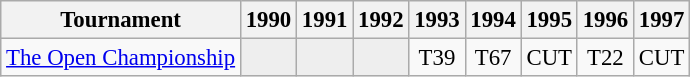<table class="wikitable" style="font-size:95%;text-align:center;">
<tr>
<th>Tournament</th>
<th>1990</th>
<th>1991</th>
<th>1992</th>
<th>1993</th>
<th>1994</th>
<th>1995</th>
<th>1996</th>
<th>1997</th>
</tr>
<tr>
<td align=left><a href='#'>The Open Championship</a></td>
<td style="background:#eeeeee;"></td>
<td style="background:#eeeeee;"></td>
<td style="background:#eeeeee;"></td>
<td>T39</td>
<td>T67</td>
<td>CUT</td>
<td>T22</td>
<td>CUT</td>
</tr>
</table>
